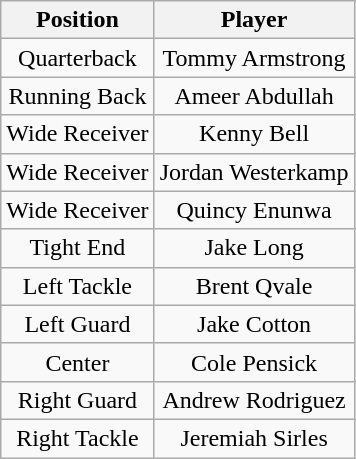<table class="wikitable" style="text-align: center;">
<tr>
<th>Position</th>
<th>Player</th>
</tr>
<tr>
<td>Quarterback</td>
<td>Tommy Armstrong</td>
</tr>
<tr>
<td>Running Back</td>
<td>Ameer Abdullah</td>
</tr>
<tr>
<td>Wide Receiver</td>
<td>Kenny Bell</td>
</tr>
<tr>
<td>Wide Receiver</td>
<td>Jordan Westerkamp</td>
</tr>
<tr>
<td>Wide Receiver</td>
<td>Quincy Enunwa</td>
</tr>
<tr>
<td>Tight End</td>
<td>Jake Long</td>
</tr>
<tr>
<td>Left Tackle</td>
<td>Brent Qvale</td>
</tr>
<tr>
<td>Left Guard</td>
<td>Jake Cotton</td>
</tr>
<tr>
<td>Center</td>
<td>Cole Pensick</td>
</tr>
<tr>
<td>Right Guard</td>
<td>Andrew Rodriguez</td>
</tr>
<tr>
<td>Right Tackle</td>
<td>Jeremiah Sirles</td>
</tr>
</table>
